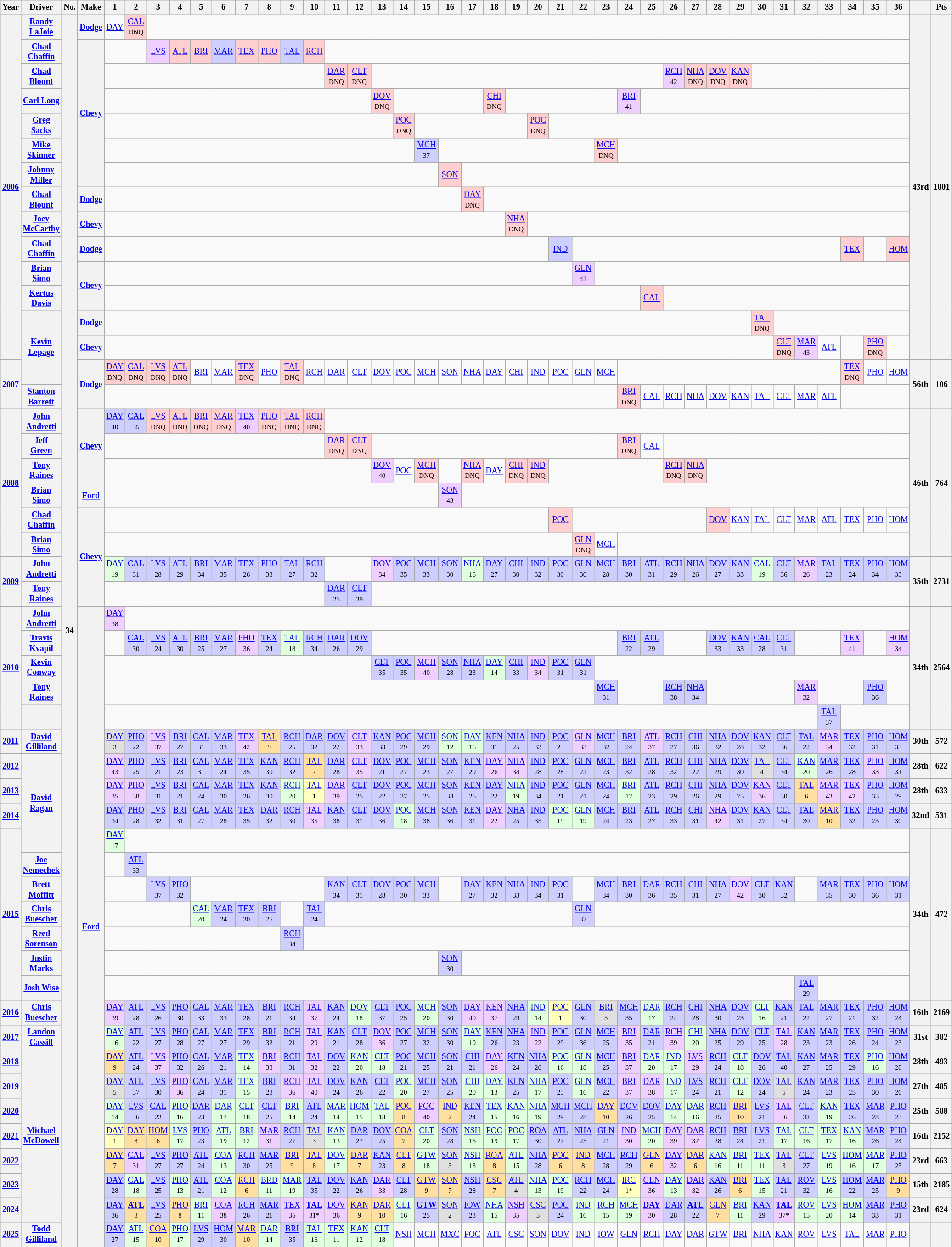<table class="wikitable" style="text-align:center; font-size:75%">
<tr>
<th>Year</th>
<th>Driver</th>
<th>No.</th>
<th>Make</th>
<th>1</th>
<th>2</th>
<th>3</th>
<th>4</th>
<th>5</th>
<th>6</th>
<th>7</th>
<th>8</th>
<th>9</th>
<th>10</th>
<th>11</th>
<th>12</th>
<th>13</th>
<th>14</th>
<th>15</th>
<th>16</th>
<th>17</th>
<th>18</th>
<th>19</th>
<th>20</th>
<th>21</th>
<th>22</th>
<th>23</th>
<th>24</th>
<th>25</th>
<th>26</th>
<th>27</th>
<th>28</th>
<th>29</th>
<th>30</th>
<th>31</th>
<th>32</th>
<th>33</th>
<th>34</th>
<th>35</th>
<th>36</th>
<th></th>
<th>Pts</th>
</tr>
<tr>
<th rowspan=14><a href='#'>2006</a></th>
<th><a href='#'>Randy LaJoie</a></th>
<th rowspan="50">34</th>
<th><a href='#'>Dodge</a></th>
<td><a href='#'>DAY</a></td>
<td style="background:#FFCFCF;"><a href='#'>CAL</a><br><small>DNQ</small></td>
<td colspan=34></td>
<th rowspan=14>43rd</th>
<th rowspan=14>1001</th>
</tr>
<tr>
<th><a href='#'>Chad Chaffin</a></th>
<th rowspan=6><a href='#'>Chevy</a></th>
<td colspan=2></td>
<td style="background:#EFCFFF;"><a href='#'>LVS</a><br></td>
<td style="background:#FFCFCF;"><a href='#'>ATL</a><br></td>
<td style="background:#FFCFCF;"><a href='#'>BRI</a><br></td>
<td style="background:#CFCFFF;"><a href='#'>MAR</a><br></td>
<td style="background:#FFCFCF;"><a href='#'>TEX</a><br></td>
<td style="background:#FFCFCF;"><a href='#'>PHO</a><br></td>
<td style="background:#CFCFFF;"><a href='#'>TAL</a><br></td>
<td style="background:#FFCFCF;"><a href='#'>RCH</a><br></td>
<td colspan=26></td>
</tr>
<tr>
<th><a href='#'>Chad Blount</a></th>
<td colspan=10></td>
<td style="background:#FFCFCF;"><a href='#'>DAR</a><br><small>DNQ</small></td>
<td style="background:#FFCFCF;"><a href='#'>CLT</a><br><small>DNQ</small></td>
<td colspan=13></td>
<td style="background:#EFCFFF;"><a href='#'>RCH</a><br><small>42</small></td>
<td style="background:#FFCFCF;"><a href='#'>NHA</a><br><small>DNQ</small></td>
<td style="background:#FFCFCF;"><a href='#'>DOV</a><br><small>DNQ</small></td>
<td style="background:#FFCFCF;"><a href='#'>KAN</a><br><small>DNQ</small></td>
<td colspan=7></td>
</tr>
<tr>
<th><a href='#'>Carl Long</a></th>
<td colspan=12></td>
<td style="background:#FFCFCF;"><a href='#'>DOV</a><br><small>DNQ</small></td>
<td colspan=4></td>
<td style="background:#FFCFCF;"><a href='#'>CHI</a><br><small>DNQ</small></td>
<td colspan=5></td>
<td style="background:#EFCFFF;"><a href='#'>BRI</a><br><small>41</small></td>
<td colspan=12></td>
</tr>
<tr>
<th><a href='#'>Greg Sacks</a></th>
<td colspan=13></td>
<td style="background:#FFCFCF;"><a href='#'>POC</a><br><small>DNQ</small></td>
<td colspan=5></td>
<td style="background:#FFCFCF;"><a href='#'>POC</a><br><small>DNQ</small></td>
<td colspan=16></td>
</tr>
<tr>
<th><a href='#'>Mike Skinner</a></th>
<td colspan=14></td>
<td style="background:#CFCFFF;"><a href='#'>MCH</a><br><small>37</small></td>
<td colspan=7></td>
<td style="background:#FFCFCF;"><a href='#'>MCH</a><br><small>DNQ</small></td>
<td colspan=13></td>
</tr>
<tr>
<th><a href='#'>Johnny Miller</a></th>
<td colspan=15></td>
<td style="background:#FFCFCF;"><a href='#'>SON</a><br></td>
<td colspan=20></td>
</tr>
<tr>
<th><a href='#'>Chad Blount</a></th>
<th><a href='#'>Dodge</a></th>
<td colspan=16></td>
<td style="background:#FFCFCF;"><a href='#'>DAY</a><br><small>DNQ</small></td>
<td colspan=19></td>
</tr>
<tr>
<th><a href='#'>Joey McCarthy</a></th>
<th><a href='#'>Chevy</a></th>
<td colspan=18></td>
<td style="background:#FFCFCF;"><a href='#'>NHA</a><br><small>DNQ</small></td>
<td colspan=17></td>
</tr>
<tr>
<th><a href='#'>Chad Chaffin</a></th>
<th><a href='#'>Dodge</a></th>
<td colspan=20></td>
<td style="background:#CFCFFF;"><a href='#'>IND</a><br></td>
<td colspan=12></td>
<td style="background:#FFCFCF;"><a href='#'>TEX</a><br></td>
<td></td>
<td style="background:#FFCFCF;"><a href='#'>HOM</a><br></td>
</tr>
<tr>
<th><a href='#'>Brian Simo</a></th>
<th rowspan=2><a href='#'>Chevy</a></th>
<td colspan=21></td>
<td style="background:#EFCFFF;"><a href='#'>GLN</a><br><small>41</small></td>
<td colspan=14></td>
</tr>
<tr>
<th><a href='#'>Kertus Davis</a></th>
<td colspan=24></td>
<td style="background:#FFCFCF;"><a href='#'>CAL</a><br></td>
<td colspan=11></td>
</tr>
<tr>
<th rowspan=3><a href='#'>Kevin Lepage</a></th>
<th><a href='#'>Dodge</a></th>
<td colspan=29></td>
<td style="background:#FFCFCF;"><a href='#'>TAL</a><br><small>DNQ</small></td>
<td colspan=6></td>
</tr>
<tr>
<th><a href='#'>Chevy</a></th>
<td colspan=30></td>
<td style="background:#FFCFCF;"><a href='#'>CLT</a><br><small>DNQ</small></td>
<td style="background:#EFCFFF;"><a href='#'>MAR</a><br><small>43</small></td>
<td><a href='#'>ATL</a></td>
<td></td>
<td style="background:#FFCFCF;"><a href='#'>PHO</a><br><small>DNQ</small></td>
<td></td>
</tr>
<tr>
<th rowspan=2><a href='#'>2007</a></th>
<th rowspan=2><a href='#'>Dodge</a></th>
<td style="background:#FFCFCF;"><a href='#'>DAY</a><br><small>DNQ</small></td>
<td style="background:#FFCFCF;"><a href='#'>CAL</a><br><small>DNQ</small></td>
<td style="background:#FFCFCF;"><a href='#'>LVS</a><br><small>DNQ</small></td>
<td style="background:#FFCFCF;"><a href='#'>ATL</a><br><small>DNQ</small></td>
<td><a href='#'>BRI</a></td>
<td><a href='#'>MAR</a></td>
<td style="background:#FFCFCF;"><a href='#'>TEX</a><br><small>DNQ</small></td>
<td><a href='#'>PHO</a></td>
<td style="background:#FFCFCF;"><a href='#'>TAL</a><br><small>DNQ</small></td>
<td><a href='#'>RCH</a></td>
<td><a href='#'>DAR</a></td>
<td><a href='#'>CLT</a></td>
<td><a href='#'>DOV</a></td>
<td><a href='#'>POC</a></td>
<td><a href='#'>MCH</a></td>
<td><a href='#'>SON</a></td>
<td><a href='#'>NHA</a></td>
<td><a href='#'>DAY</a></td>
<td><a href='#'>CHI</a></td>
<td><a href='#'>IND</a></td>
<td><a href='#'>POC</a></td>
<td><a href='#'>GLN</a></td>
<td><a href='#'>MCH</a></td>
<td colspan=10></td>
<td style="background:#FFCFCF;"><a href='#'>TEX</a><br><small>DNQ</small></td>
<td><a href='#'>PHO</a></td>
<td><a href='#'>HOM</a></td>
<th rowspan=2>56th</th>
<th rowspan=2>106</th>
</tr>
<tr>
<th><a href='#'>Stanton Barrett</a></th>
<td colspan=23></td>
<td style="background:#FFCFCF;"><a href='#'>BRI</a><br><small>DNQ</small></td>
<td><a href='#'>CAL</a></td>
<td><a href='#'>RCH</a></td>
<td><a href='#'>NHA</a></td>
<td><a href='#'>DOV</a></td>
<td><a href='#'>KAN</a></td>
<td><a href='#'>TAL</a></td>
<td><a href='#'>CLT</a></td>
<td><a href='#'>MAR</a></td>
<td><a href='#'>ATL</a></td>
<td colspan=3></td>
</tr>
<tr>
<th rowspan=6><a href='#'>2008</a></th>
<th><a href='#'>John Andretti</a></th>
<th rowspan=3><a href='#'>Chevy</a></th>
<td style="background:#CFCFFF;"><a href='#'>DAY</a><br><small>40</small></td>
<td style="background:#CFCFFF;"><a href='#'>CAL</a><br><small>35</small></td>
<td style="background:#FFCFCF;"><a href='#'>LVS</a><br><small>DNQ</small></td>
<td style="background:#FFCFCF;"><a href='#'>ATL</a><br><small>DNQ</small></td>
<td style="background:#FFCFCF;"><a href='#'>BRI</a><br><small>DNQ</small></td>
<td style="background:#FFCFCF;"><a href='#'>MAR</a><br><small>DNQ</small></td>
<td style="background:#EFCFFF;"><a href='#'>TEX</a><br><small>40</small></td>
<td style="background:#FFCFCF;"><a href='#'>PHO</a><br><small>DNQ</small></td>
<td style="background:#FFCFCF;"><a href='#'>TAL</a><br><small>DNQ</small></td>
<td style="background:#FFCFCF;"><a href='#'>RCH</a><br><small>DNQ</small></td>
<td colspan=26></td>
<th rowspan=6>46th</th>
<th rowspan=6>764</th>
</tr>
<tr>
<th><a href='#'>Jeff Green</a></th>
<td colspan=10></td>
<td style="background:#FFCFCF;"><a href='#'>DAR</a><br><small>DNQ</small></td>
<td style="background:#FFCFCF;"><a href='#'>CLT</a><br><small>DNQ</small></td>
<td colspan=11></td>
<td style="background:#FFCFCF;"><a href='#'>BRI</a><br><small>DNQ</small></td>
<td><a href='#'>CAL</a></td>
<td colspan=11></td>
</tr>
<tr>
<th><a href='#'>Tony Raines</a></th>
<td colspan=12></td>
<td style="background:#EFCFFF;"><a href='#'>DOV</a><br><small>40</small></td>
<td><a href='#'>POC</a></td>
<td style="background:#FFCFCF;"><a href='#'>MCH</a><br><small>DNQ</small></td>
<td></td>
<td style="background:#FFCFCF;"><a href='#'>NHA</a><br><small>DNQ</small></td>
<td><a href='#'>DAY</a></td>
<td style="background:#FFCFCF;"><a href='#'>CHI</a><br><small>DNQ</small></td>
<td style="background:#FFCFCF;"><a href='#'>IND</a><br><small>DNQ</small></td>
<td colspan=5></td>
<td style="background:#FFCFCF;"><a href='#'>RCH</a><br><small>DNQ</small></td>
<td style="background:#FFCFCF;"><a href='#'>NHA</a><br><small>DNQ</small></td>
<td colspan=9></td>
</tr>
<tr>
<th><a href='#'>Brian Simo</a></th>
<th><a href='#'>Ford</a></th>
<td colspan=15></td>
<td style="background:#EFCFFF;"><a href='#'>SON</a><br><small>43</small></td>
<td colspan=20></td>
</tr>
<tr>
<th><a href='#'>Chad Chaffin</a></th>
<th rowspan=4><a href='#'>Chevy</a></th>
<td colspan=20></td>
<td style="background:#FFCFCF;"><a href='#'>POC</a><br></td>
<td colspan=6></td>
<td style="background:#FFCFCF;"><a href='#'>DOV</a><br></td>
<td><a href='#'>KAN</a></td>
<td><a href='#'>TAL</a></td>
<td><a href='#'>CLT</a></td>
<td><a href='#'>MAR</a></td>
<td><a href='#'>ATL</a></td>
<td><a href='#'>TEX</a></td>
<td><a href='#'>PHO</a></td>
<td><a href='#'>HOM</a></td>
</tr>
<tr>
<th><a href='#'>Brian Simo</a></th>
<td colspan=21></td>
<td style="background:#FFCFCF;"><a href='#'>GLN</a><br><small>DNQ</small></td>
<td><a href='#'>MCH</a></td>
<td colspan=13></td>
</tr>
<tr>
<th rowspan=2><a href='#'>2009</a></th>
<th><a href='#'>John Andretti</a></th>
<td style="background:#DFFFDF;"><a href='#'>DAY</a><br><small>19</small></td>
<td style="background:#CFCFFF;"><a href='#'>CAL</a><br><small>31</small></td>
<td style="background:#CFCFFF;"><a href='#'>LVS</a><br><small>28</small></td>
<td style="background:#CFCFFF;"><a href='#'>ATL</a><br><small>29</small></td>
<td style="background:#CFCFFF;"><a href='#'>BRI</a><br><small>34</small></td>
<td style="background:#CFCFFF;"><a href='#'>MAR</a><br><small>35</small></td>
<td style="background:#CFCFFF;"><a href='#'>TEX</a><br><small>26</small></td>
<td style="background:#CFCFFF;"><a href='#'>PHO</a><br><small>38</small></td>
<td style="background:#CFCFFF;"><a href='#'>TAL</a><br><small>27</small></td>
<td style="background:#CFCFFF;"><a href='#'>RCH</a><br><small>32</small></td>
<td colspan=2></td>
<td style="background:#EFCFFF;"><a href='#'>DOV</a><br><small>34</small></td>
<td style="background:#CFCFFF;"><a href='#'>POC</a><br><small>35</small></td>
<td style="background:#CFCFFF;"><a href='#'>MCH</a><br><small>33</small></td>
<td style="background:#CFCFFF;"><a href='#'>SON</a><br><small>30</small></td>
<td style="background:#DFFFDF;"><a href='#'>NHA</a><br><small>16</small></td>
<td style="background:#CFCFFF;"><a href='#'>DAY</a><br><small>27</small></td>
<td style="background:#CFCFFF;"><a href='#'>CHI</a><br><small>30</small></td>
<td style="background:#CFCFFF;"><a href='#'>IND</a><br><small>32</small></td>
<td style="background:#CFCFFF;"><a href='#'>POC</a><br><small>30</small></td>
<td style="background:#CFCFFF;"><a href='#'>GLN</a><br><small>30</small></td>
<td style="background:#CFCFFF;"><a href='#'>MCH</a><br><small>28</small></td>
<td style="background:#CFCFFF;"><a href='#'>BRI</a><br><small>30</small></td>
<td style="background:#CFCFFF;"><a href='#'>ATL</a><br><small>31</small></td>
<td style="background:#CFCFFF;"><a href='#'>RCH</a><br><small>29</small></td>
<td style="background:#CFCFFF;"><a href='#'>NHA</a><br><small>26</small></td>
<td style="background:#CFCFFF;"><a href='#'>DOV</a><br><small>27</small></td>
<td style="background:#CFCFFF;"><a href='#'>KAN</a><br><small>33</small></td>
<td style="background:#DFFFDF;"><a href='#'>CAL</a><br><small>19</small></td>
<td style="background:#CFCFFF;"><a href='#'>CLT</a><br><small>36</small></td>
<td style="background:#EFCFFF;"><a href='#'>MAR</a><br><small>26</small></td>
<td style="background:#CFCFFF;"><a href='#'>TAL</a><br><small>23</small></td>
<td style="background:#CFCFFF;"><a href='#'>TEX</a><br><small>24</small></td>
<td style="background:#CFCFFF;"><a href='#'>PHO</a><br><small>34</small></td>
<td style="background:#CFCFFF;"><a href='#'>HOM</a><br><small>33</small></td>
<th rowspan=2>35th</th>
<th rowspan=2>2731</th>
</tr>
<tr>
<th><a href='#'>Tony Raines</a></th>
<td colspan=10></td>
<td style="background:#CFCFFF;"><a href='#'>DAR</a><br><small>25</small></td>
<td style="background:#CFCFFF;"><a href='#'>CLT</a><br><small>39</small></td>
<td colspan=24></td>
</tr>
<tr>
<th rowspan=5><a href='#'>2010</a></th>
<th><a href='#'>John Andretti</a></th>
<th rowspan="26"><a href='#'>Ford</a></th>
<td style="background:#EFCFFF;"><a href='#'>DAY</a><br><small>38</small></td>
<td colspan=35></td>
<th rowspan=5>34th</th>
<th rowspan=5>2564</th>
</tr>
<tr>
<th><a href='#'>Travis Kvapil</a></th>
<td></td>
<td style="background:#CFCFFF;"><a href='#'>CAL</a><br><small>30</small></td>
<td style="background:#CFCFFF;"><a href='#'>LVS</a><br><small>24</small></td>
<td style="background:#CFCFFF;"><a href='#'>ATL</a><br><small>30</small></td>
<td style="background:#CFCFFF;"><a href='#'>BRI</a><br><small>25</small></td>
<td style="background:#CFCFFF;"><a href='#'>MAR</a><br><small>27</small></td>
<td style="background:#EFCFFF;"><a href='#'>PHO</a><br><small>36</small></td>
<td style="background:#CFCFFF;"><a href='#'>TEX</a><br><small>24</small></td>
<td style="background:#DFFFDF;"><a href='#'>TAL</a><br><small>18</small></td>
<td style="background:#CFCFFF;"><a href='#'>RCH</a><br><small>34</small></td>
<td style="background:#CFCFFF;"><a href='#'>DAR</a><br><small>26</small></td>
<td style="background:#CFCFFF;"><a href='#'>DOV</a><br><small>29</small></td>
<td colspan=11></td>
<td style="background:#CFCFFF;"><a href='#'>BRI</a><br><small>22</small></td>
<td style="background:#CFCFFF;"><a href='#'>ATL</a><br><small>29</small></td>
<td colspan=2></td>
<td style="background:#CFCFFF;"><a href='#'>DOV</a><br><small>33</small></td>
<td style="background:#CFCFFF;"><a href='#'>KAN</a><br><small>33</small></td>
<td style="background:#CFCFFF;"><a href='#'>CAL</a><br><small>28</small></td>
<td style="background:#CFCFFF;"><a href='#'>CLT</a><br><small>31</small></td>
<td colspan=2></td>
<td style="background:#EFCFFF;"><a href='#'>TEX</a><br><small>41</small></td>
<td></td>
<td style="background:#EFCFFF;"><a href='#'>HOM</a><br><small>34</small></td>
</tr>
<tr>
<th><a href='#'>Kevin Conway</a></th>
<td colspan=12></td>
<td style="background:#CFCFFF;"><a href='#'>CLT</a><br><small>35</small></td>
<td style="background:#CFCFFF;"><a href='#'>POC</a><br><small>35</small></td>
<td style="background:#EFCFFF;"><a href='#'>MCH</a><br><small>40</small></td>
<td style="background:#CFCFFF;"><a href='#'>SON</a><br><small>28</small></td>
<td style="background:#CFCFFF;"><a href='#'>NHA</a><br><small>23</small></td>
<td style="background:#DFFFDF;"><a href='#'>DAY</a><br><small>14</small></td>
<td style="background:#CFCFFF;"><a href='#'>CHI</a><br><small>33</small></td>
<td style="background:#EFCFFF;"><a href='#'>IND</a><br><small>34</small></td>
<td style="background:#CFCFFF;"><a href='#'>POC</a><br><small>31</small></td>
<td style="background:#CFCFFF;"><a href='#'>GLN</a><br><small>31</small></td>
<td colspan=14></td>
</tr>
<tr>
<th><a href='#'>Tony Raines</a></th>
<td colspan=22></td>
<td style="background:#CFCFFF;"><a href='#'>MCH</a><br><small>31</small></td>
<td colspan=2></td>
<td style="background:#CFCFFF;"><a href='#'>RCH</a><br><small>38</small></td>
<td style="background:#CFCFFF;"><a href='#'>NHA</a><br><small>34</small></td>
<td colspan=4></td>
<td style="background:#EFCFFF;"><a href='#'>MAR</a><br><small>32</small></td>
<td colspan=2></td>
<td style="background:#CFCFFF;"><a href='#'>PHO</a><br><small>36</small></td>
<td></td>
</tr>
<tr>
<th></th>
<td colspan=32></td>
<td style="background:#CFCFFF;"><a href='#'>TAL</a><br><small>37</small></td>
<td colspan=3></td>
</tr>
<tr>
<th><a href='#'>2011</a></th>
<th><a href='#'>David Gilliland</a></th>
<td style="background:#DFDFDF;"><a href='#'>DAY</a><br><small>3</small></td>
<td style="background:#CFCFFF;"><a href='#'>PHO</a><br><small>22</small></td>
<td style="background:#EFCFFF;"><a href='#'>LVS</a><br><small>37</small></td>
<td style="background:#CFCFFF;"><a href='#'>BRI</a><br><small>27</small></td>
<td style="background:#CFCFFF;"><a href='#'>CAL</a><br><small>31</small></td>
<td style="background:#CFCFFF;"><a href='#'>MAR</a><br><small>33</small></td>
<td style="background:#EFCFFF;"><a href='#'>TEX</a><br><small>42</small></td>
<td style="background:#FFDF9F;"><a href='#'>TAL</a><br><small>9</small></td>
<td style="background:#CFCFFF;"><a href='#'>RCH</a><br><small>25</small></td>
<td style="background:#CFCFFF;"><a href='#'>DAR</a><br><small>32</small></td>
<td style="background:#CFCFFF;"><a href='#'>DOV</a><br><small>22</small></td>
<td style="background:#EFCFFF;"><a href='#'>CLT</a><br><small>33</small></td>
<td style="background:#CFCFFF;"><a href='#'>KAN</a><br><small>33</small></td>
<td style="background:#CFCFFF;"><a href='#'>POC</a><br><small>29</small></td>
<td style="background:#CFCFFF;"><a href='#'>MCH</a><br><small>29</small></td>
<td style="background:#DFFFDF;"><a href='#'>SON</a><br><small>12</small></td>
<td style="background:#DFFFDF;"><a href='#'>DAY</a><br><small>16</small></td>
<td style="background:#CFCFFF;"><a href='#'>KEN</a><br><small>31</small></td>
<td style="background:#CFCFFF;"><a href='#'>NHA</a><br><small>25</small></td>
<td style="background:#CFCFFF;"><a href='#'>IND</a><br><small>33</small></td>
<td style="background:#CFCFFF;"><a href='#'>POC</a><br><small>23</small></td>
<td style="background:#EFCFFF;"><a href='#'>GLN</a><br><small>33</small></td>
<td style="background:#CFCFFF;"><a href='#'>MCH</a><br><small>32</small></td>
<td style="background:#CFCFFF;"><a href='#'>BRI</a><br><small>24</small></td>
<td style="background:#EFCFFF;"><a href='#'>ATL</a><br><small>37</small></td>
<td style="background:#CFCFFF;"><a href='#'>RCH</a><br><small>27</small></td>
<td style="background:#CFCFFF;"><a href='#'>CHI</a><br><small>36</small></td>
<td style="background:#CFCFFF;"><a href='#'>NHA</a><br><small>32</small></td>
<td style="background:#CFCFFF;"><a href='#'>DOV</a><br><small>28</small></td>
<td style="background:#CFCFFF;"><a href='#'>KAN</a><br><small>32</small></td>
<td style="background:#CFCFFF;"><a href='#'>CLT</a><br><small>36</small></td>
<td style="background:#CFCFFF;"><a href='#'>TAL</a><br><small>22</small></td>
<td style="background:#EFCFFF;"><a href='#'>MAR</a><br><small>34</small></td>
<td style="background:#CFCFFF;"><a href='#'>TEX</a><br><small>32</small></td>
<td style="background:#CFCFFF;"><a href='#'>PHO</a><br><small>31</small></td>
<td style="background:#CFCFFF;"><a href='#'>HOM</a><br><small>33</small></td>
<th>30th</th>
<th>572</th>
</tr>
<tr>
<th><a href='#'>2012</a></th>
<th rowspan=4><a href='#'>David Ragan</a></th>
<td style="background:#EFCFFF;"><a href='#'>DAY</a><br><small>43</small></td>
<td style="background:#CFCFFF;"><a href='#'>PHO</a><br><small>25</small></td>
<td style="background:#CFCFFF;"><a href='#'>LVS</a><br><small>21</small></td>
<td style="background:#CFCFFF;"><a href='#'>BRI</a><br><small>23</small></td>
<td style="background:#CFCFFF;"><a href='#'>CAL</a><br><small>31</small></td>
<td style="background:#CFCFFF;"><a href='#'>MAR</a><br><small>24</small></td>
<td style="background:#CFCFFF;"><a href='#'>TEX</a><br><small>35</small></td>
<td style="background:#CFCFFF;"><a href='#'>KAN</a><br><small>30</small></td>
<td style="background:#CFCFFF;"><a href='#'>RCH</a><br><small>32</small></td>
<td style="background:#FFDF9F;"><a href='#'>TAL</a><br><small>7</small></td>
<td style="background:#CFCFFF;"><a href='#'>DAR</a><br><small>28</small></td>
<td style="background:#EFCFFF;"><a href='#'>CLT</a><br><small>35</small></td>
<td style="background:#CFCFFF;"><a href='#'>DOV</a><br><small>21</small></td>
<td style="background:#CFCFFF;"><a href='#'>POC</a><br><small>27</small></td>
<td style="background:#CFCFFF;"><a href='#'>MCH</a><br><small>23</small></td>
<td style="background:#CFCFFF;"><a href='#'>SON</a><br><small>27</small></td>
<td style="background:#CFCFFF;"><a href='#'>KEN</a><br><small>29</small></td>
<td style="background:#EFCFFF;"><a href='#'>DAY</a><br><small>26</small></td>
<td style="background:#EFCFFF;"><a href='#'>NHA</a><br><small>34</small></td>
<td style="background:#CFCFFF;"><a href='#'>IND</a><br><small>28</small></td>
<td style="background:#CFCFFF;"><a href='#'>POC</a><br><small>28</small></td>
<td style="background:#CFCFFF;"><a href='#'>GLN</a><br><small>22</small></td>
<td style="background:#CFCFFF;"><a href='#'>MCH</a><br><small>23</small></td>
<td style="background:#CFCFFF;"><a href='#'>BRI</a><br><small>32</small></td>
<td style="background:#CFCFFF;"><a href='#'>ATL</a><br><small>28</small></td>
<td style="background:#CFCFFF;"><a href='#'>RCH</a><br><small>32</small></td>
<td style="background:#CFCFFF;"><a href='#'>CHI</a><br><small>22</small></td>
<td style="background:#CFCFFF;"><a href='#'>NHA</a><br><small>29</small></td>
<td style="background:#CFCFFF;"><a href='#'>DOV</a><br><small>30</small></td>
<td style="background:#DFDFDF;"><a href='#'>TAL</a><br><small>4</small></td>
<td style="background:#CFCFFF;"><a href='#'>CLT</a><br><small>34</small></td>
<td style="background:#DFFFDF;"><a href='#'>KAN</a><br><small>20</small></td>
<td style="background:#CFCFFF;"><a href='#'>MAR</a><br><small>26</small></td>
<td style="background:#CFCFFF;"><a href='#'>TEX</a><br><small>28</small></td>
<td style="background:#EFCFFF;"><a href='#'>PHO</a><br><small>33</small></td>
<td style="background:#CFCFFF;"><a href='#'>HOM</a><br><small>31</small></td>
<th>28th</th>
<th>622</th>
</tr>
<tr>
<th><a href='#'>2013</a></th>
<td style="background:#EFCFFF;"><a href='#'>DAY</a><br><small>35</small></td>
<td style="background:#EFCFFF;"><a href='#'>PHO</a><br><small>38</small></td>
<td style="background:#CFCFFF;"><a href='#'>LVS</a><br><small>31</small></td>
<td style="background:#CFCFFF;"><a href='#'>BRI</a><br><small>21</small></td>
<td style="background:#CFCFFF;"><a href='#'>CAL</a><br><small>24</small></td>
<td style="background:#CFCFFF;"><a href='#'>MAR</a><br><small>30</small></td>
<td style="background:#CFCFFF;"><a href='#'>TEX</a><br><small>26</small></td>
<td style="background:#CFCFFF;"><a href='#'>KAN</a><br><small>30</small></td>
<td style="background:#DFFFDF;"><a href='#'>RCH</a><br><small>20</small></td>
<td style="background:#FFFFBF;"><a href='#'>TAL</a><br><small>1</small></td>
<td style="background:#EFCFFF;"><a href='#'>DAR</a><br><small>39</small></td>
<td style="background:#CFCFFF;"><a href='#'>CLT</a><br><small>25</small></td>
<td style="background:#CFCFFF;"><a href='#'>DOV</a><br><small>22</small></td>
<td style="background:#CFCFFF;"><a href='#'>POC</a><br><small>37</small></td>
<td style="background:#CFCFFF;"><a href='#'>MCH</a><br><small>25</small></td>
<td style="background:#CFCFFF;"><a href='#'>SON</a><br><small>33</small></td>
<td style="background:#CFCFFF;"><a href='#'>KEN</a><br><small>26</small></td>
<td style="background:#CFCFFF;"><a href='#'>DAY</a><br><small>22</small></td>
<td style="background:#DFFFDF;"><a href='#'>NHA</a><br><small>19</small></td>
<td style="background:#CFCFFF;"><a href='#'>IND</a><br><small>34</small></td>
<td style="background:#CFCFFF;"><a href='#'>POC</a><br><small>21</small></td>
<td style="background:#CFCFFF;"><a href='#'>GLN</a><br><small>21</small></td>
<td style="background:#CFCFFF;"><a href='#'>MCH</a><br><small>24</small></td>
<td style="background:#DFFFDF;"><a href='#'>BRI</a><br><small>12</small></td>
<td style="background:#CFCFFF;"><a href='#'>ATL</a><br><small>23</small></td>
<td style="background:#CFCFFF;"><a href='#'>RCH</a><br><small>29</small></td>
<td style="background:#CFCFFF;"><a href='#'>CHI</a><br><small>26</small></td>
<td style="background:#CFCFFF;"><a href='#'>NHA</a><br><small>29</small></td>
<td style="background:#CFCFFF;"><a href='#'>DOV</a><br><small>25</small></td>
<td style="background:#EFCFFF;"><a href='#'>KAN</a><br><small>36</small></td>
<td style="background:#CFCFFF;"><a href='#'>CLT</a><br><small>30</small></td>
<td style="background:#FFDF9F;"><a href='#'>TAL</a><br><small>6</small></td>
<td style="background:#EFCFFF;"><a href='#'>MAR</a><br><small>43</small></td>
<td style="background:#EFCFFF;"><a href='#'>TEX</a><br><small>42</small></td>
<td style="background:#CFCFFF;"><a href='#'>PHO</a><br><small>35</small></td>
<td style="background:#CFCFFF;"><a href='#'>HOM</a><br><small>29</small></td>
<th>28th</th>
<th>633</th>
</tr>
<tr>
<th><a href='#'>2014</a></th>
<td style="background:#CFCFFF;"><a href='#'>DAY</a><br><small>34</small></td>
<td style="background:#CFCFFF;"><a href='#'>PHO</a><br><small>28</small></td>
<td style="background:#CFCFFF;"><a href='#'>LVS</a><br><small>32</small></td>
<td style="background:#CFCFFF;"><a href='#'>BRI</a><br><small>31</small></td>
<td style="background:#CFCFFF;"><a href='#'>CAL</a><br><small>27</small></td>
<td style="background:#CFCFFF;"><a href='#'>MAR</a><br><small>28</small></td>
<td style="background:#CFCFFF;"><a href='#'>TEX</a><br><small>35</small></td>
<td style="background:#CFCFFF;"><a href='#'>DAR</a><br><small>32</small></td>
<td style="background:#CFCFFF;"><a href='#'>RCH</a><br><small>30</small></td>
<td style="background:#EFCFFF;"><a href='#'>TAL</a><br><small>35</small></td>
<td style="background:#CFCFFF;"><a href='#'>KAN</a><br><small>38</small></td>
<td style="background:#CFCFFF;"><a href='#'>CLT</a><br><small>31</small></td>
<td style="background:#CFCFFF;"><a href='#'>DOV</a><br><small>36</small></td>
<td style="background:#DFFFDF;"><a href='#'>POC</a><br><small>18</small></td>
<td style="background:#CFCFFF;"><a href='#'>MCH</a><br><small>38</small></td>
<td style="background:#CFCFFF;"><a href='#'>SON</a><br><small>36</small></td>
<td style="background:#CFCFFF;"><a href='#'>KEN</a><br><small>31</small></td>
<td style="background:#EFCFFF;"><a href='#'>DAY</a><br><small>22</small></td>
<td style="background:#CFCFFF;"><a href='#'>NHA</a><br><small>25</small></td>
<td style="background:#CFCFFF;"><a href='#'>IND</a><br><small>35</small></td>
<td style="background:#DFFFDF;"><a href='#'>POC</a><br><small>19</small></td>
<td style="background:#DFFFDF;"><a href='#'>GLN</a><br><small>19</small></td>
<td style="background:#CFCFFF;"><a href='#'>MCH</a><br><small>24</small></td>
<td style="background:#CFCFFF;"><a href='#'>BRI</a><br><small>23</small></td>
<td style="background:#CFCFFF;"><a href='#'>ATL</a><br><small>27</small></td>
<td style="background:#CFCFFF;"><a href='#'>RCH</a><br><small>33</small></td>
<td style="background:#CFCFFF;"><a href='#'>CHI</a><br><small>31</small></td>
<td style="background:#EFCFFF;"><a href='#'>NHA</a><br><small>42</small></td>
<td style="background:#CFCFFF;"><a href='#'>DOV</a><br><small>31</small></td>
<td style="background:#CFCFFF;"><a href='#'>KAN</a><br><small>27</small></td>
<td style="background:#CFCFFF;"><a href='#'>CLT</a><br><small>34</small></td>
<td style="background:#CFCFFF;"><a href='#'>TAL</a><br><small>30</small></td>
<td style="background:#FFDF9F;"><a href='#'>MAR</a><br><small>10</small></td>
<td style="background:#CFCFFF;"><a href='#'>TEX</a><br><small>32</small></td>
<td style="background:#CFCFFF;"><a href='#'>PHO</a><br><small>25</small></td>
<td style="background:#CFCFFF;"><a href='#'>HOM</a><br><small>30</small></td>
<th>32nd</th>
<th>531</th>
</tr>
<tr>
<th rowspan=7><a href='#'>2015</a></th>
<td style="background:#DFFFDF;"><a href='#'>DAY</a><br><small>17</small></td>
<td colspan=35></td>
<th rowspan=7>34th</th>
<th rowspan=7>472</th>
</tr>
<tr>
<th><a href='#'>Joe Nemechek</a></th>
<td></td>
<td style="background:#CFCFFF;"><a href='#'>ATL</a><br><small>33</small></td>
<td colspan=34></td>
</tr>
<tr>
<th><a href='#'>Brett Moffitt</a></th>
<td colspan=2></td>
<td style="background:#CFCFFF;"><a href='#'>LVS</a><br><small>37</small></td>
<td style="background:#CFCFFF;"><a href='#'>PHO</a><br><small>32</small></td>
<td colspan=6></td>
<td style="background:#CFCFFF;"><a href='#'>KAN</a><br><small>34</small></td>
<td style="background:#CFCFFF;"><a href='#'>CLT</a><br><small>31</small></td>
<td style="background:#CFCFFF;"><a href='#'>DOV</a><br><small>28</small></td>
<td style="background:#CFCFFF;"><a href='#'>POC</a><br><small>30</small></td>
<td style="background:#CFCFFF;"><a href='#'>MCH</a><br><small>33</small></td>
<td></td>
<td style="background:#CFCFFF;"><a href='#'>DAY</a><br><small>27</small></td>
<td style="background:#CFCFFF;"><a href='#'>KEN</a><br><small>32</small></td>
<td style="background:#CFCFFF;"><a href='#'>NHA</a><br><small>33</small></td>
<td style="background:#CFCFFF;"><a href='#'>IND</a><br><small>34</small></td>
<td style="background:#CFCFFF;"><a href='#'>POC</a><br><small>31</small></td>
<td></td>
<td style="background:#CFCFFF;"><a href='#'>MCH</a><br><small>34</small></td>
<td style="background:#CFCFFF;"><a href='#'>BRI</a><br><small>30</small></td>
<td style="background:#CFCFFF;"><a href='#'>DAR</a><br><small>36</small></td>
<td style="background:#CFCFFF;"><a href='#'>RCH</a><br><small>35</small></td>
<td style="background:#CFCFFF;"><a href='#'>CHI</a><br><small>31</small></td>
<td style="background:#CFCFFF;"><a href='#'>NHA</a><br><small>27</small></td>
<td style="background:#EFCFFF;"><a href='#'>DOV</a><br><small>42</small></td>
<td style="background:#CFCFFF;"><a href='#'>CLT</a><br><small>30</small></td>
<td style="background:#CFCFFF;"><a href='#'>KAN</a><br><small>32</small></td>
<td></td>
<td style="background:#CFCFFF;"><a href='#'>MAR</a><br><small>35</small></td>
<td style="background:#CFCFFF;"><a href='#'>TEX</a><br><small>30</small></td>
<td style="background:#CFCFFF;"><a href='#'>PHO</a><br><small>36</small></td>
<td style="background:#CFCFFF;"><a href='#'>HOM</a><br><small>31</small></td>
</tr>
<tr>
<th><a href='#'>Chris Buescher</a></th>
<td colspan=4></td>
<td style="background:#DFFFDF;"><a href='#'>CAL</a><br><small>20</small></td>
<td style="background:#CFCFFF;"><a href='#'>MAR</a><br><small>24</small></td>
<td style="background:#CFCFFF;"><a href='#'>TEX</a><br><small>30</small></td>
<td style="background:#CFCFFF;"><a href='#'>BRI</a><br><small>25</small></td>
<td></td>
<td style="background:#CFCFFF;"><a href='#'>TAL</a><br><small>24</small></td>
<td colspan=11></td>
<td style="background:#CFCFFF;"><a href='#'>GLN</a><br><small>37</small></td>
<td colspan=14></td>
</tr>
<tr>
<th><a href='#'>Reed Sorenson</a></th>
<td colspan=8></td>
<td style="background:#CFCFFF;"><a href='#'>RCH</a><br><small>34</small></td>
<td colspan=27></td>
</tr>
<tr>
<th><a href='#'>Justin Marks</a></th>
<td colspan=15></td>
<td style="background:#CFCFFF;"><a href='#'>SON</a><br><small>30</small></td>
<td colspan=20></td>
</tr>
<tr>
<th><a href='#'>Josh Wise</a></th>
<td colspan=31></td>
<td style="background:#CFCFFF;"><a href='#'>TAL</a><br><small>29</small></td>
<td colspan=4></td>
</tr>
<tr>
<th><a href='#'>2016</a></th>
<th><a href='#'>Chris Buescher</a></th>
<td style="background:#EFCFFF;"><a href='#'>DAY</a><br><small>39</small></td>
<td style="background:#CFCFFF;"><a href='#'>ATL</a><br><small>28</small></td>
<td style="background:#CFCFFF;"><a href='#'>LVS</a><br><small>26</small></td>
<td style="background:#CFCFFF;"><a href='#'>PHO</a><br><small>30</small></td>
<td style="background:#CFCFFF;"><a href='#'>CAL</a><br><small>33</small></td>
<td style="background:#CFCFFF;"><a href='#'>MAR</a><br><small>33</small></td>
<td style="background:#CFCFFF;"><a href='#'>TEX</a><br><small>28</small></td>
<td style="background:#CFCFFF;"><a href='#'>BRI</a><br><small>21</small></td>
<td style="background:#CFCFFF;"><a href='#'>RCH</a><br><small>34</small></td>
<td style="background:#EFCFFF;"><a href='#'>TAL</a><br><small>37</small></td>
<td style="background:#CFCFFF;"><a href='#'>KAN</a><br><small>24</small></td>
<td style="background:#DFFFDF;"><a href='#'>DOV</a><br><small>18</small></td>
<td style="background:#CFCFFF;"><a href='#'>CLT</a><br><small>37</small></td>
<td style="background:#CFCFFF;"><a href='#'>POC</a><br><small>25</small></td>
<td style="background:#DFFFDF;"><a href='#'>MCH</a><br><small>20</small></td>
<td style="background:#CFCFFF;"><a href='#'>SON</a><br><small>30</small></td>
<td style="background:#EFCFFF;"><a href='#'>DAY</a><br><small>40</small></td>
<td style="background:#EFCFFF;"><a href='#'>KEN</a><br><small>37</small></td>
<td style="background:#CFCFFF;"><a href='#'>NHA</a><br><small>29</small></td>
<td style="background:#DFFFDF;"><a href='#'>IND</a><br><small>14</small></td>
<td style="background:#FFFFBF;"><a href='#'>POC</a><br><small>1</small></td>
<td style="background:#CFCFFF;"><a href='#'>GLN</a><br><small>30</small></td>
<td style="background:#DFDFDF;"><a href='#'>BRI</a><br><small>5</small></td>
<td style="background:#CFCFFF;"><a href='#'>MCH</a><br><small>35</small></td>
<td style="background:#DFFFDF;"><a href='#'>DAR</a><br><small>17</small></td>
<td style="background:#CFCFFF;"><a href='#'>RCH</a><br><small>24</small></td>
<td style="background:#CFCFFF;"><a href='#'>CHI</a><br><small>28</small></td>
<td style="background:#CFCFFF;"><a href='#'>NHA</a><br><small>30</small></td>
<td style="background:#CFCFFF;"><a href='#'>DOV</a><br><small>23</small></td>
<td style="background:#DFFFDF;"><a href='#'>CLT</a><br><small>16</small></td>
<td style="background:#CFCFFF;"><a href='#'>KAN</a><br><small>21</small></td>
<td style="background:#CFCFFF;"><a href='#'>TAL</a><br><small>22</small></td>
<td style="background:#CFCFFF;"><a href='#'>MAR</a><br><small>27</small></td>
<td style="background:#CFCFFF;"><a href='#'>TEX</a><br><small>21</small></td>
<td style="background:#CFCFFF;"><a href='#'>PHO</a><br><small>32</small></td>
<td style="background:#CFCFFF;"><a href='#'>HOM</a><br><small>24</small></td>
<th>16th</th>
<th>2169</th>
</tr>
<tr>
<th><a href='#'>2017</a></th>
<th><a href='#'>Landon Cassill</a></th>
<td style="background:#DFFFDF;"><a href='#'>DAY</a><br><small>16</small></td>
<td style="background:#CFCFFF;"><a href='#'>ATL</a><br><small>22</small></td>
<td style="background:#CFCFFF;"><a href='#'>LVS</a><br><small>27</small></td>
<td style="background:#CFCFFF;"><a href='#'>PHO</a><br><small>28</small></td>
<td style="background:#CFCFFF;"><a href='#'>CAL</a><br><small>27</small></td>
<td style="background:#CFCFFF;"><a href='#'>MAR</a><br><small>27</small></td>
<td style="background:#CFCFFF;"><a href='#'>TEX</a><br><small>29</small></td>
<td style="background:#CFCFFF;"><a href='#'>BRI</a><br><small>32</small></td>
<td style="background:#CFCFFF;"><a href='#'>RCH</a><br><small>21</small></td>
<td style="background:#EFCFFF;"><a href='#'>TAL</a><br><small>29</small></td>
<td style="background:#CFCFFF;"><a href='#'>KAN</a><br><small>21</small></td>
<td style="background:#CFCFFF;"><a href='#'>CLT</a><br><small>28</small></td>
<td style="background:#EFCFFF;"><a href='#'>DOV</a><br><small>36</small></td>
<td style="background:#CFCFFF;"><a href='#'>POC</a><br><small>27</small></td>
<td style="background:#CFCFFF;"><a href='#'>MCH</a><br><small>32</small></td>
<td style="background:#CFCFFF;"><a href='#'>SON</a><br><small>30</small></td>
<td style="background:#DFFFDF;"><a href='#'>DAY</a><br><small>19</small></td>
<td style="background:#CFCFFF;"><a href='#'>KEN</a><br><small>26</small></td>
<td style="background:#CFCFFF;"><a href='#'>NHA</a><br><small>23</small></td>
<td style="background:#EFCFFF;"><a href='#'>IND</a><br><small>22</small></td>
<td style="background:#CFCFFF;"><a href='#'>POC</a><br><small>29</small></td>
<td style="background:#CFCFFF;"><a href='#'>GLN</a><br><small>36</small></td>
<td style="background:#CFCFFF;"><a href='#'>MCH</a><br><small>25</small></td>
<td style="background:#EFCFFF;"><a href='#'>BRI</a><br><small>35</small></td>
<td style="background:#CFCFFF;"><a href='#'>DAR</a><br><small>21</small></td>
<td style="background:#EFCFFF;"><a href='#'>RCH</a><br><small>39</small></td>
<td style="background:#DFFFDF;"><a href='#'>CHI</a><br><small>20</small></td>
<td style="background:#CFCFFF;"><a href='#'>NHA</a><br><small>25</small></td>
<td style="background:#CFCFFF;"><a href='#'>DOV</a><br><small>29</small></td>
<td style="background:#CFCFFF;"><a href='#'>CLT</a><br><small>25</small></td>
<td style="background:#EFCFFF;"><a href='#'>TAL</a><br><small>28</small></td>
<td style="background:#CFCFFF;"><a href='#'>KAN</a><br><small>23</small></td>
<td style="background:#CFCFFF;"><a href='#'>MAR</a><br><small>23</small></td>
<td style="background:#CFCFFF;"><a href='#'>TEX</a><br><small>26</small></td>
<td style="background:#CFCFFF;"><a href='#'>PHO</a><br><small>24</small></td>
<td style="background:#CFCFFF;"><a href='#'>HOM</a><br><small>23</small></td>
<th>31st</th>
<th>382</th>
</tr>
<tr>
<th><a href='#'>2018</a></th>
<th rowspan="7"><a href='#'>Michael McDowell</a></th>
<td style="background:#FFDF9F;"><a href='#'>DAY</a><br><small>9</small></td>
<td style="background:#CFCFFF;"><a href='#'>ATL</a><br><small>24</small></td>
<td style="background:#EFCFFF;"><a href='#'>LVS</a><br><small>37</small></td>
<td style="background:#CFCFFF;"><a href='#'>PHO</a><br><small>32</small></td>
<td style="background:#CFCFFF;"><a href='#'>CAL</a><br><small>26</small></td>
<td style="background:#CFCFFF;"><a href='#'>MAR</a><br><small>21</small></td>
<td style="background:#DFFFDF;"><a href='#'>TEX</a><br><small>14</small></td>
<td style="background:#EFCFFF;"><a href='#'>BRI</a><br><small>38</small></td>
<td style="background:#CFCFFF;"><a href='#'>RCH</a><br><small>31</small></td>
<td style="background:#EFCFFF;"><a href='#'>TAL</a><br><small>32</small></td>
<td style="background:#CFCFFF;"><a href='#'>DOV</a><br><small>22</small></td>
<td style="background:#DFFFDF;"><a href='#'>KAN</a><br><small>20</small></td>
<td style="background:#DFFFDF;"><a href='#'>CLT</a><br><small>18</small></td>
<td style="background:#CFCFFF;"><a href='#'>POC</a><br><small>21</small></td>
<td style="background:#CFCFFF;"><a href='#'>MCH</a><br><small>25</small></td>
<td style="background:#CFCFFF;"><a href='#'>SON</a><br><small>21</small></td>
<td style="background:#CFCFFF;"><a href='#'>CHI</a><br><small>21</small></td>
<td style="background:#EFCFFF;"><a href='#'>DAY</a><br><small>26</small></td>
<td style="background:#CFCFFF;"><a href='#'>KEN</a><br><small>24</small></td>
<td style="background:#CFCFFF;"><a href='#'>NHA</a><br><small>26</small></td>
<td style="background:#DFFFDF;"><a href='#'>POC</a><br><small>16</small></td>
<td style="background:#DFFFDF;"><a href='#'>GLN</a><br><small>18</small></td>
<td style="background:#CFCFFF;"><a href='#'>MCH</a><br><small>25</small></td>
<td style="background:#EFCFFF;"><a href='#'>BRI</a><br><small>37</small></td>
<td style="background:#DFFFDF;"><a href='#'>DAR</a><br><small>20</small></td>
<td style="background:#DFFFDF;"><a href='#'>IND</a><br><small>17</small></td>
<td style="background:#EFCFFF;"><a href='#'>LVS</a><br><small>29</small></td>
<td style="background:#CFCFFF;"><a href='#'>RCH</a><br><small>24</small></td>
<td style="background:#DFFFDF;"><a href='#'>CLT</a><br><small>18</small></td>
<td style="background:#CFCFFF;"><a href='#'>DOV</a><br><small>26</small></td>
<td style="background:#CFCFFF;"><a href='#'>TAL</a><br><small>40</small></td>
<td style="background:#CFCFFF;"><a href='#'>KAN</a><br><small>27</small></td>
<td style="background:#CFCFFF;"><a href='#'>MAR</a><br><small>25</small></td>
<td style="background:#CFCFFF;"><a href='#'>TEX</a><br><small>29</small></td>
<td style="background:#DFFFDF;"><a href='#'>PHO</a><br><small>16</small></td>
<td style="background:#CFCFFF;"><a href='#'>HOM</a><br><small>28</small></td>
<th>28th</th>
<th>493</th>
</tr>
<tr>
<th><a href='#'>2019</a></th>
<td style="background:#DFDFDF;"><a href='#'>DAY</a><br><small>5</small></td>
<td style="background:#CFCFFF;"><a href='#'>ATL</a><br><small>37</small></td>
<td style="background:#CFCFFF;"><a href='#'>LVS</a><br><small>30</small></td>
<td style="background:#EFCFFF;"><a href='#'>PHO</a><br><small>36</small></td>
<td style="background:#CFCFFF;"><a href='#'>CAL</a><br><small>24</small></td>
<td style="background:#CFCFFF;"><a href='#'>MAR</a><br><small>31</small></td>
<td style="background:#DFFFDF;"><a href='#'>TEX</a><br><small>15</small></td>
<td style="background:#CFCFFF;"><a href='#'>BRI</a><br><small>28</small></td>
<td style="background:#EFCFFF;"><a href='#'>RCH</a><br><small>36</small></td>
<td style="background:#EFCFFF;"><a href='#'>TAL</a><br><small>40</small></td>
<td style="background:#CFCFFF;"><a href='#'>DOV</a><br><small>24</small></td>
<td style="background:#CFCFFF;"><a href='#'>KAN</a><br><small>26</small></td>
<td style="background:#CFCFFF;"><a href='#'>CLT</a><br><small>22</small></td>
<td style="background:#DFFFDF;"><a href='#'>POC</a><br><small>20</small></td>
<td style="background:#CFCFFF;"><a href='#'>MCH</a><br><small>27</small></td>
<td style="background:#CFCFFF;"><a href='#'>SON</a><br><small>25</small></td>
<td style="background:#DFFFDF;"><a href='#'>CHI</a><br><small>20</small></td>
<td style="background:#DFFFDF;"><a href='#'>DAY</a><br><small>13</small></td>
<td style="background:#CFCFFF;"><a href='#'>KEN</a><br><small>25</small></td>
<td style="background:#DFFFDF;"><a href='#'>NHA</a><br><small>17</small></td>
<td style="background:#CFCFFF;"><a href='#'>POC</a><br><small>25</small></td>
<td style="background:#DFFFDF;"><a href='#'>GLN</a><br><small>16</small></td>
<td style="background:#CFCFFF;"><a href='#'>MCH</a><br><small>22</small></td>
<td style="background:#EFCFFF;"><a href='#'>BRI</a><br><small>37</small></td>
<td style="background:#EFCFFF;"><a href='#'>DAR</a><br><small>38</small></td>
<td style="background:#DFFFDF;"><a href='#'>IND</a><br><small>17</small></td>
<td style="background:#CFCFFF;"><a href='#'>LVS</a><br><small>24</small></td>
<td style="background:#CFCFFF;"><a href='#'>RCH</a><br><small>21</small></td>
<td style="background:#DFFFDF;"><a href='#'>CLT</a><br><small>12</small></td>
<td style="background:#CFCFFF;"><a href='#'>DOV</a><br><small>24</small></td>
<td style="background:#DFDFDF;"><a href='#'>TAL</a><br><small>5</small></td>
<td style="background:#CFCFFF;"><a href='#'>KAN</a><br><small>24</small></td>
<td style="background:#CFCFFF;"><a href='#'>MAR</a><br><small>23</small></td>
<td style="background:#CFCFFF;"><a href='#'>TEX</a><br><small>25</small></td>
<td style="background:#CFCFFF;"><a href='#'>PHO</a><br><small>30</small></td>
<td style="background:#CFCFFF;"><a href='#'>HOM</a><br><small>26</small></td>
<th>27th</th>
<th>485</th>
</tr>
<tr>
<th><a href='#'>2020</a></th>
<td style="background:#DFFFDF;"><a href='#'>DAY</a><br><small>14</small></td>
<td style="background:#CFCFFF;"><a href='#'>LVS</a><br><small>36</small></td>
<td style="background:#CFCFFF;"><a href='#'>CAL</a><br><small>22</small></td>
<td style="background:#DFFFDF;"><a href='#'>PHO</a><br><small>16</small></td>
<td style="background:#CFCFFF;"><a href='#'>DAR</a><br><small>23</small></td>
<td style="background:#DFFFDF;"><a href='#'>DAR</a><br><small>17</small></td>
<td style="background:#DFFFDF;"><a href='#'>CLT</a><br><small>18</small></td>
<td style="background:#CFCFFF;"><a href='#'>CLT</a><br><small>25</small></td>
<td style="background:#DFFFDF;"><a href='#'>BRI</a><br><small>14</small></td>
<td style="background:#CFCFFF;"><a href='#'>ATL</a><br><small>24</small></td>
<td style="background:#DFFFDF;"><a href='#'>MAR</a><br><small>14</small></td>
<td style="background:#DFFFDF;"><a href='#'>HOM</a><br><small>15</small></td>
<td style="background:#DFFFDF;"><a href='#'>TAL</a><br><small>18</small></td>
<td style="background:#FFDF9F;"><a href='#'>POC</a><br><small>8</small></td>
<td style="background:#EFCFFF;"><a href='#'>POC</a><br><small>40</small></td>
<td style="background:#FFDF9F;"><a href='#'>IND</a><br><small>7</small></td>
<td style="background:#CFCFFF;"><a href='#'>KEN</a><br><small>24</small></td>
<td style="background:#DFFFDF;"><a href='#'>TEX</a><br><small>15</small></td>
<td style="background:#DFFFDF;"><a href='#'>KAN</a><br><small>16</small></td>
<td style="background:#DFFFDF;"><a href='#'>NHA</a><br><small>19</small></td>
<td style="background:#CFCFFF;"><a href='#'>MCH</a><br><small>29</small></td>
<td style="background:#CFCFFF;"><a href='#'>MCH</a><br><small>28</small></td>
<td style="background:#FFDF9F;"><a href='#'>DAY</a><br><small>10</small></td>
<td style="background:#CFCFFF;"><a href='#'>DOV</a><br><small>26</small></td>
<td style="background:#CFCFFF;"><a href='#'>DOV</a><br><small>25</small></td>
<td style="background:#DFFFDF;"><a href='#'>DAY</a><br><small>14</small></td>
<td style="background:#DFFFDF;"><a href='#'>DAR</a><br><small>16</small></td>
<td style="background:#CFCFFF;"><a href='#'>RCH</a><br><small>25</small></td>
<td style="background:#FFDF9F;"><a href='#'>BRI</a><br><small>10</small></td>
<td style="background:#CFCFFF;"><a href='#'>LVS</a><br><small>21</small></td>
<td style="background:#EFCFFF;"><a href='#'>TAL</a><br><small>36</small></td>
<td style="background:#CFCFFF;"><a href='#'>CLT</a><br><small>32</small></td>
<td style="background:#DFFFDF;"><a href='#'>KAN</a><br><small>19</small></td>
<td style="background:#CFCFFF;"><a href='#'>TEX</a><br><small>26</small></td>
<td style="background:#CFCFFF;"><a href='#'>MAR</a><br><small>28</small></td>
<td style="background:#CFCFFF;"><a href='#'>PHO</a><br><small>23</small></td>
<th>25th</th>
<th>588</th>
</tr>
<tr>
<th><a href='#'>2021</a></th>
<td style="background:#FFFFBF;"><a href='#'>DAY</a><br><small>1</small></td>
<td style="background:#FFDF9F;"><a href='#'>DAY</a><br><small>8</small></td>
<td style="background:#FFDF9F;"><a href='#'>HOM</a><br><small>6</small></td>
<td style="background:#DFFFDF;"><a href='#'>LVS</a><br><small>17</small></td>
<td style="background:#CFCFFF;"><a href='#'>PHO</a><br><small>23</small></td>
<td style="background:#DFFFDF;"><a href='#'>ATL</a><br><small>19</small></td>
<td style="background:#DFFFDF;"><a href='#'>BRI</a><br><small>12</small></td>
<td style="background:#EFCFFF;"><a href='#'>MAR</a><br><small>31</small></td>
<td style="background:#CFCFFF;"><a href='#'>RCH</a><br><small>27</small></td>
<td style="background:#DFDFDF;"><a href='#'>TAL</a><br><small>3</small></td>
<td style="background:#DFFFDF;"><a href='#'>KAN</a><br><small>13</small></td>
<td style="background:#CFCFFF;"><a href='#'>DAR</a><br><small>27</small></td>
<td style="background:#CFCFFF;"><a href='#'>DOV</a><br><small>25</small></td>
<td style="background:#FFDF9F;"><a href='#'>COA</a><br><small>7</small></td>
<td style="background:#DFFFDF;"><a href='#'>CLT</a><br><small>20</small></td>
<td style="background:#CFCFFF;"><a href='#'>SON</a><br><small>28</small></td>
<td style="background:#DFFFDF;"><a href='#'>NSH</a><br><small>16</small></td>
<td style="background:#DFFFDF;"><a href='#'>POC</a><br><small>19</small></td>
<td style="background:#DFFFDF;"><a href='#'>POC</a><br><small>17</small></td>
<td style="background:#CFCFFF;"><a href='#'>ROA</a><br><small>30</small></td>
<td style="background:#CFCFFF;"><a href='#'>ATL</a><br><small>27</small></td>
<td style="background:#CFCFFF;"><a href='#'>NHA</a><br><small>25</small></td>
<td style="background:#CFCFFF;"><a href='#'>GLN</a><br><small>21</small></td>
<td style="background:#EFCFFF;"><a href='#'>IND</a><br><small>30</small></td>
<td style="background:#DFFFDF;"><a href='#'>MCH</a><br><small>20</small></td>
<td style="background:#EFCFFF;"><a href='#'>DAY</a><br><small>39</small></td>
<td style="background:#EFCFFF;"><a href='#'>DAR</a><br><small>37</small></td>
<td style="background:#CFCFFF;"><a href='#'>RCH</a><br><small>28</small></td>
<td style="background:#CFCFFF;"><a href='#'>BRI</a><br><small>24</small></td>
<td style="background:#CFCFFF;"><a href='#'>LVS</a><br><small>21</small></td>
<td style="background:#DFFFDF;"><a href='#'>TAL</a><br><small>17</small></td>
<td style="background:#DFFFDF;"><a href='#'>CLT</a><br><small>16</small></td>
<td style="background:#DFFFDF;"><a href='#'>TEX</a><br><small>17</small></td>
<td style="background:#DFFFDF;"><a href='#'>KAN</a><br><small>16</small></td>
<td style="background:#CFCFFF;"><a href='#'>MAR</a><br><small>26</small></td>
<td style="background:#CFCFFF;"><a href='#'>PHO</a><br><small>24</small></td>
<th>16th</th>
<th>2152</th>
</tr>
<tr>
<th><a href='#'>2022</a></th>
<td style="background:#FFDF9F;"><a href='#'>DAY</a><br><small>7</small></td>
<td style="background:#EFCFFF;"><a href='#'>CAL</a><br><small>31</small></td>
<td style="background:#CFCFFF;"><a href='#'>LVS</a><br><small>27</small></td>
<td style="background:#CFCFFF;"><a href='#'>PHO</a><br><small>27</small></td>
<td style="background:#CFCFFF;"><a href='#'>ATL</a><br><small>24</small></td>
<td style="background:#DFFFDF;"><a href='#'>COA</a><br><small>13</small></td>
<td style="background:#CFCFFF;"><a href='#'>RCH</a><br><small>30</small></td>
<td style="background:#CFCFFF;"><a href='#'>MAR</a><br><small>25</small></td>
<td style="background:#FFDF9F;"><a href='#'>BRI</a><br><small>9</small></td>
<td style="background:#FFDF9F;"><a href='#'>TAL</a><br><small>8</small></td>
<td style="background:#DFFFDF;"><a href='#'>DOV</a><br><small>17</small></td>
<td style="background:#FFDF9F;"><a href='#'>DAR</a><br><small>7</small></td>
<td style="background:#CFCFFF;"><a href='#'>KAN</a><br><small>23</small></td>
<td style="background:#FFDF9F;"><a href='#'>CLT</a><br><small>8</small></td>
<td style="background:#DFFFDF;"><a href='#'>GTW</a><br><small>18</small></td>
<td style="background:#DFDFDF;"><a href='#'>SON</a><br><small>3</small></td>
<td style="background:#DFFFDF;"><a href='#'>NSH</a><br><small>13</small></td>
<td style="background:#FFDF9F;"><a href='#'>ROA</a><br><small>8</small></td>
<td style="background:#DFFFDF;"><a href='#'>ATL</a><br><small>15</small></td>
<td style="background:#CFCFFF;"><a href='#'>NHA</a><br><small>28</small></td>
<td style="background:#FFDF9F;"><a href='#'>POC</a><br><small>6</small></td>
<td style="background:#FFDF9F;"><a href='#'>IND</a><br><small>8</small></td>
<td style="background:#CFCFFF;"><a href='#'>MCH</a><br><small>28</small></td>
<td style="background:#CFCFFF;"><a href='#'>RCH</a><br><small>29</small></td>
<td style="background:#FFDF9F;"><a href='#'>GLN</a><br><small>6</small></td>
<td style="background:#EFCFFF;"><a href='#'>DAY</a><br><small>32</small></td>
<td style="background:#FFDF9F;"><a href='#'>DAR</a><br><small>6</small></td>
<td style="background:#DFFFDF;"><a href='#'>KAN</a><br><small>16</small></td>
<td style="background:#DFFFDF;"><a href='#'>BRI</a><br><small>11</small></td>
<td style="background:#DFFFDF;"><a href='#'>TEX</a><br><small>11</small></td>
<td style="background:#DFDFDF;"><a href='#'>TAL</a><br><small>3</small></td>
<td style="background:#CFCFFF;"><a href='#'>CLT</a><br><small>27</small></td>
<td style="background:#DFFFDF;"><a href='#'>LVS</a><br><small>19</small></td>
<td style="background:#DFFFDF;"><a href='#'>HOM</a><br><small>16</small></td>
<td style="background:#DFFFDF;"><a href='#'>MAR</a><br><small>17</small></td>
<td style="background:#CFCFFF;"><a href='#'>PHO</a><br><small>25</small></td>
<th>23rd</th>
<th>663</th>
</tr>
<tr>
<th><a href='#'>2023</a></th>
<td style="background:#CFCFFF;"><a href='#'>DAY</a><br><small>28</small></td>
<td style="background:#DFFFDF;"><a href='#'>CAL</a><br><small>18</small></td>
<td style="background:#CFCFFF;"><a href='#'>LVS</a><br><small>25</small></td>
<td style="background:#DFFFDF;"><a href='#'>PHO</a><br><small>13</small></td>
<td style="background:#CFCFFF;"><a href='#'>ATL</a><br><small>21</small></td>
<td style="background:#DFFFDF;"><a href='#'>COA</a><br><small>12</small></td>
<td style="background:#FFDF9F;"><a href='#'>RCH</a><br><small>6</small></td>
<td style="background:#DFFFDF;"><a href='#'>BRD</a><br><small>11</small></td>
<td style="background:#DFFFDF;"><a href='#'>MAR</a><br><small>19</small></td>
<td style="background:#CFCFFF;"><a href='#'>TAL</a><br><small>35</small></td>
<td style="background:#CFCFFF;"><a href='#'>DOV</a><br><small>22</small></td>
<td style="background:#CFCFFF;"><a href='#'>KAN</a><br><small>26</small></td>
<td style="background:#EFCFFF;"><a href='#'>DAR</a><br><small>33</small></td>
<td style="background:#CFCFFF;"><a href='#'>CLT</a><br><small>28</small></td>
<td style="background:#FFDF9F;"><a href='#'>GTW</a><br><small>9</small></td>
<td style="background:#FFDF9F;"><a href='#'>SON</a><br><small>7</small></td>
<td style="background:#CFCFFF;"><a href='#'>NSH</a><br><small>28</small></td>
<td style="background:#FFDF9F;"><a href='#'>CSC</a><br><small>7</small></td>
<td style="background:#DFDFDF;"><a href='#'>ATL</a><br><small>4</small></td>
<td style="background:#DFFFDF;"><a href='#'>NHA</a><br><small>13</small></td>
<td style="background:#DFFFDF;"><a href='#'>POC</a><br><small>19</small></td>
<td style="background:#CFCFFF;"><a href='#'>RCH</a><br><small>22</small></td>
<td style="background:#CFCFFF;"><a href='#'>MCH</a><br><small>24</small></td>
<td style="background:#FFFFBF;"><a href='#'>IRC</a><br><small>1*</small></td>
<td style="background:#EFCFFF;"><a href='#'>GLN</a><br><small>36</small></td>
<td style="background:#DFFFDF;"><a href='#'>DAY</a><br><small>13</small></td>
<td style="background:#EFCFFF;"><a href='#'>DAR</a><br><small>32</small></td>
<td style="background:#CFCFFF;"><a href='#'>KAN</a><br><small>26</small></td>
<td style="background:#FFDF9F;"><a href='#'>BRI</a><br><small>6</small></td>
<td style="background:#DFFFDF;"><a href='#'>TEX</a><br><small>15</small></td>
<td style="background:#CFCFFF;"><a href='#'>TAL</a><br><small>21</small></td>
<td style="background:#CFCFFF;"><a href='#'>ROV</a><br><small>32</small></td>
<td style="background:#DFFFDF;"><a href='#'>LVS</a><br><small>16</small></td>
<td style="background:#CFCFFF;"><a href='#'>HOM</a><br><small>22</small></td>
<td style="background:#CFCFFF;"><a href='#'>MAR</a><br><small>25</small></td>
<td style="background:#FFDF9F;"><a href='#'>PHO</a><br><small>9</small></td>
<th>15th</th>
<th>2185</th>
</tr>
<tr>
<th><a href='#'>2024</a></th>
<td style="background:#CFCFFF;"><a href='#'>DAY</a><br><small>36</small></td>
<td style="background:#FFDF9F;"><a href='#'><strong>ATL</strong></a><br><small>8</small></td>
<td style="background:#CFCFFF;"><a href='#'>LVS</a><br><small>25</small></td>
<td style="background:#FFDF9F;"><a href='#'>PHO</a><br><small>8</small></td>
<td style="background:#DFFFDF;"><a href='#'>BRI</a><br><small>11</small></td>
<td style="background:#EFCFFF;"><a href='#'>COA</a><br><small>38</small></td>
<td style="background:#CFCFFF;"><a href='#'>RCH</a><br><small>26</small></td>
<td style="background:#CFCFFF;"><a href='#'>MAR</a><br><small>21</small></td>
<td style="background:#EFCFFF;"><a href='#'>TEX</a><br><small>35</small></td>
<td style="background:#EFCFFF;"><strong><a href='#'>TAL</a></strong><br><small>31*</small></td>
<td style="background:#EFCFFF;"><a href='#'>DOV</a><br><small>36</small></td>
<td style="background:#FFDF9F;"><a href='#'>KAN</a><br><small>9</small></td>
<td style="background:#FFDF9F;"><a href='#'>DAR</a><br><small>10</small></td>
<td style="background:#DFFFDF;"><a href='#'>CLT</a><br><small>16</small></td>
<td style="background:#CFCFFF;"><strong><a href='#'>GTW</a></strong><br><small>25</small></td>
<td style="background:#DFDFDF;"><a href='#'>SON</a><br><small>2</small></td>
<td style="background:#CFCFFF;"><a href='#'>IOW</a><br><small>23</small></td>
<td style="background:#DFFFDF;"><a href='#'>NHA</a><br><small>15</small></td>
<td style="background:#EFCFFF;"><a href='#'>NSH</a><br><small>35</small></td>
<td style="background:#DFDFDF;"><a href='#'>CSC</a><br><small>5</small></td>
<td style="background:#CFCFFF;"><a href='#'>POC</a><br><small>24</small></td>
<td style="background:#DFFFDF;"><a href='#'>IND</a><br><small>16</small></td>
<td style="background:#DFFFDF;"><a href='#'>RCH</a><br><small>15</small></td>
<td style="background:#DFFFDF;"><a href='#'>MCH</a><br><small>19</small></td>
<td style="background:#EFCFFF;"><strong><a href='#'>DAY</a></strong><br><small>30</small></td>
<td style="background:#CFCFFF;"><a href='#'>DAR</a><br><small>28</small></td>
<td style="background:#CFCFFF;"><strong><a href='#'>ATL</a></strong><br><small>22</small></td>
<td style="background:#FFDF9F;"><a href='#'>GLN</a><br><small>7</small></td>
<td style="background:#DFFFDF;"><a href='#'>BRI</a><br><small>11</small></td>
<td style="background:#CFCFFF;"><a href='#'>KAN</a><br><small>29</small></td>
<td style="background:#EFCFFF;"><strong><a href='#'>TAL</a></strong><br><small>37*</small></td>
<td style="background:#DFFFDF;"><a href='#'>ROV</a><br><small>15</small></td>
<td style="background:#DFFFDF;"><a href='#'>LVS</a><br><small>20</small></td>
<td style="background:#DFFFDF;"><a href='#'>HOM</a><br><small>14</small></td>
<td style="background:#CFCFFF;"><a href='#'>MAR</a><br><small>33</small></td>
<td style="background:#CFCFFF;"><a href='#'>PHO</a><br><small>31</small></td>
<th>23rd</th>
<th>624</th>
</tr>
<tr>
<th><a href='#'>2025</a></th>
<th><a href='#'>Todd Gilliland</a></th>
<td style="background:#CFCFFF;"><a href='#'>DAY</a><br><small>27</small></td>
<td style="background:#DFFFDF;"><a href='#'>ATL</a><br><small>15</small></td>
<td style="background:#FFDF9F;"><a href='#'>COA</a> <br><small>10</small></td>
<td style="background:#DFFFDF;"><a href='#'>PHO</a><br><small>17</small></td>
<td style="background:#CFCFFF;"><a href='#'>LVS</a><br><small>29</small></td>
<td style="background:#CFCFFF;"><a href='#'>HOM</a><br><small>30</small></td>
<td style="background:#FFDF9F;"><a href='#'>MAR</a><br><small>10</small></td>
<td style="background:#DFFFDF;"><a href='#'>DAR</a><br><small>14</small></td>
<td style="background:#CFCFFF;"><a href='#'>BRI</a><br><small>35</small></td>
<td style="background:#DFFFDF;"><a href='#'>TAL</a><br><small>16</small></td>
<td style="background:#DFFFDF;"><a href='#'>TEX</a><br><small>11</small></td>
<td style="background:#DFFFDF;"><a href='#'>KAN</a><br><small>12</small></td>
<td style="background:#DFFFDF;"><a href='#'>CLT</a><br><small>18</small></td>
<td><a href='#'>NSH</a></td>
<td><a href='#'>MCH</a></td>
<td><a href='#'>MXC</a></td>
<td><a href='#'>POC</a></td>
<td><a href='#'>ATL</a></td>
<td><a href='#'>CSC</a></td>
<td><a href='#'>SON</a></td>
<td><a href='#'>DOV</a></td>
<td><a href='#'>IND</a></td>
<td><a href='#'>IOW</a></td>
<td><a href='#'>GLN</a></td>
<td><a href='#'>RCH</a></td>
<td><a href='#'>DAY</a></td>
<td><a href='#'>DAR</a></td>
<td><a href='#'>GTW</a></td>
<td><a href='#'>BRI</a></td>
<td><a href='#'>NHA</a></td>
<td><a href='#'>KAN</a></td>
<td><a href='#'>ROV</a></td>
<td><a href='#'>LVS</a></td>
<td><a href='#'>TAL</a></td>
<td><a href='#'>MAR</a></td>
<td><a href='#'>PHO</a></td>
<th></th>
<th></th>
</tr>
</table>
